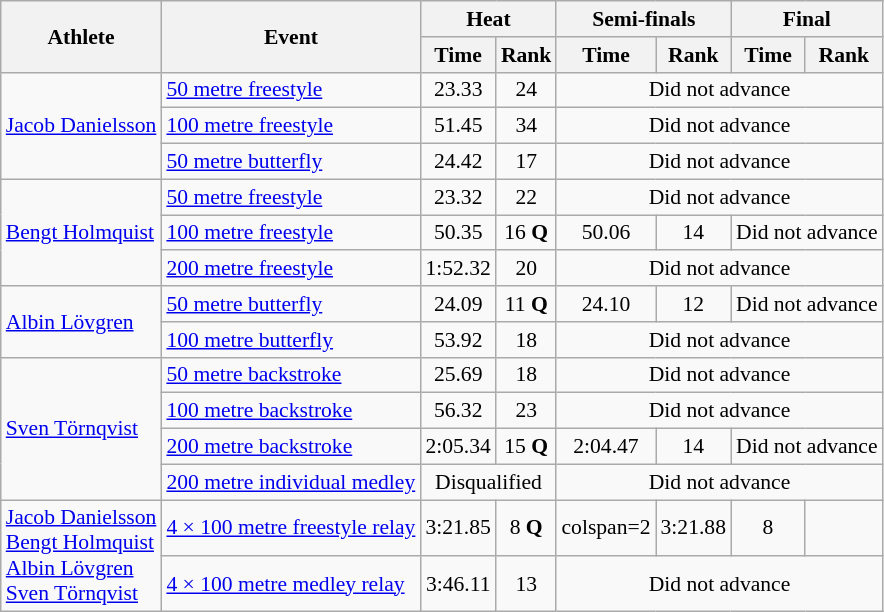<table class="wikitable" style="font-size:90%; text-align:center">
<tr>
<th rowspan="2">Athlete</th>
<th rowspan="2">Event</th>
<th colspan="2">Heat</th>
<th colspan="2">Semi-finals</th>
<th colspan="2">Final</th>
</tr>
<tr>
<th>Time</th>
<th>Rank</th>
<th>Time</th>
<th>Rank</th>
<th>Time</th>
<th>Rank</th>
</tr>
<tr>
<td align="left" rowspan=3><a href='#'>Jacob Danielsson</a></td>
<td align="left"><a href='#'>50 metre freestyle</a></td>
<td>23.33</td>
<td>24</td>
<td colspan=4>Did not advance</td>
</tr>
<tr>
<td align="left"><a href='#'>100 metre freestyle</a></td>
<td>51.45</td>
<td>34</td>
<td colspan=4>Did not advance</td>
</tr>
<tr>
<td align="left"><a href='#'>50 metre butterfly</a></td>
<td>24.42</td>
<td>17</td>
<td colspan=4>Did not advance</td>
</tr>
<tr>
<td align="left" rowspan=3><a href='#'>Bengt Holmquist</a></td>
<td align="left"><a href='#'>50 metre freestyle</a></td>
<td>23.32</td>
<td>22</td>
<td colspan=4>Did not advance</td>
</tr>
<tr>
<td align="left"><a href='#'>100 metre freestyle</a></td>
<td>50.35</td>
<td>16 <strong>Q</strong></td>
<td>50.06</td>
<td>14</td>
<td colspan=2>Did not advance</td>
</tr>
<tr>
<td align="left"><a href='#'>200 metre freestyle</a></td>
<td>1:52.32</td>
<td>20</td>
<td colspan=4>Did not advance</td>
</tr>
<tr>
<td align="left" rowspan=2><a href='#'>Albin Lövgren</a></td>
<td align="left"><a href='#'>50 metre butterfly</a></td>
<td>24.09</td>
<td>11 <strong>Q</strong></td>
<td>24.10</td>
<td>12</td>
<td colspan=2>Did not advance</td>
</tr>
<tr>
<td align="left"><a href='#'>100 metre butterfly</a></td>
<td>53.92</td>
<td>18</td>
<td colspan=4>Did not advance</td>
</tr>
<tr>
<td align="left" rowspan=4><a href='#'>Sven Törnqvist</a></td>
<td align="left"><a href='#'>50 metre backstroke</a></td>
<td>25.69</td>
<td>18</td>
<td colspan=4>Did not advance</td>
</tr>
<tr>
<td align="left"><a href='#'>100 metre backstroke</a></td>
<td>56.32</td>
<td>23</td>
<td colspan=4>Did not advance</td>
</tr>
<tr>
<td align="left"><a href='#'>200 metre backstroke</a></td>
<td>2:05.34</td>
<td>15 <strong>Q</strong></td>
<td>2:04.47</td>
<td>14</td>
<td colspan=2>Did not advance</td>
</tr>
<tr>
<td align="left"><a href='#'>200 metre individual medley</a></td>
<td colspan=2>Disqualified</td>
<td colspan=4>Did not advance</td>
</tr>
<tr>
<td align="left" rowspan=2><a href='#'>Jacob Danielsson</a><br><a href='#'>Bengt Holmquist</a><br><a href='#'>Albin Lövgren</a><br><a href='#'>Sven Törnqvist</a></td>
<td align="left"><a href='#'>4 × 100 metre freestyle relay</a></td>
<td>3:21.85</td>
<td>8 <strong>Q</strong></td>
<td>colspan=2 </td>
<td>3:21.88</td>
<td>8</td>
</tr>
<tr>
<td align="left"><a href='#'>4 × 100 metre medley relay</a></td>
<td>3:46.11</td>
<td>13</td>
<td colspan=4>Did not advance</td>
</tr>
</table>
